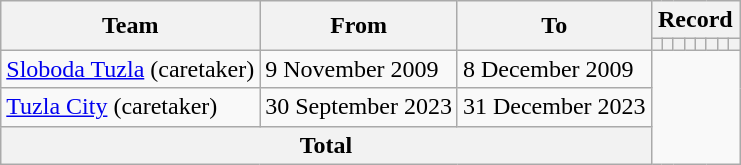<table class="wikitable" style="text-align: center">
<tr>
<th rowspan="2">Team</th>
<th rowspan="2">From</th>
<th rowspan="2">To</th>
<th colspan="8">Record</th>
</tr>
<tr>
<th></th>
<th></th>
<th></th>
<th></th>
<th></th>
<th></th>
<th></th>
<th></th>
</tr>
<tr>
<td align=left><a href='#'>Sloboda Tuzla</a> (caretaker)</td>
<td align=left>9 November 2009</td>
<td align=left>8 December 2009<br></td>
</tr>
<tr>
<td align=left><a href='#'>Tuzla City</a> (caretaker)</td>
<td align=left>30 September 2023</td>
<td align=left>31 December 2023<br></td>
</tr>
<tr>
<th colspan="3">Total<br></th>
</tr>
</table>
